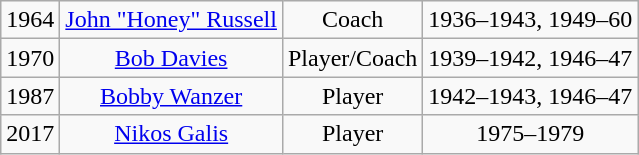<table class="wikitable">
<tr align="center">
<td>1964</td>
<td><a href='#'>John "Honey" Russell</a></td>
<td>Coach</td>
<td>1936–1943, 1949–60</td>
</tr>
<tr style="text-align:center;">
<td>1970</td>
<td><a href='#'>Bob Davies</a></td>
<td>Player/Coach</td>
<td>1939–1942, 1946–47</td>
</tr>
<tr style="text-align:center;">
<td>1987</td>
<td><a href='#'>Bobby Wanzer</a></td>
<td>Player</td>
<td>1942–1943, 1946–47</td>
</tr>
<tr style="text-align:center;">
<td>2017</td>
<td><a href='#'>Nikos Galis</a></td>
<td>Player</td>
<td>1975–1979</td>
</tr>
</table>
